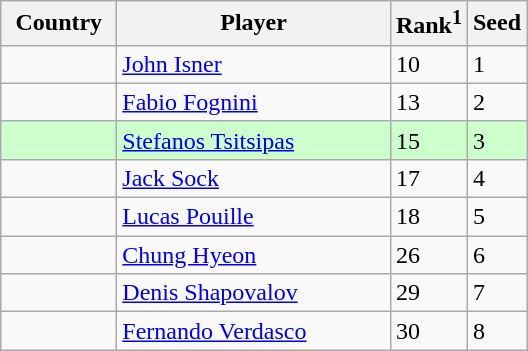<table class="sortable wikitable">
<tr>
<th width="70">Country</th>
<th width="175">Player</th>
<th>Rank<sup>1</sup></th>
<th>Seed</th>
</tr>
<tr>
<td></td>
<td><a href='#'>John Isner</a></td>
<td>10</td>
<td>1</td>
</tr>
<tr>
<td></td>
<td><a href='#'>Fabio Fognini</a></td>
<td>13</td>
<td>2</td>
</tr>
<tr style="background:#cfc;">
<td></td>
<td><a href='#'>Stefanos Tsitsipas</a></td>
<td>15</td>
<td>3</td>
</tr>
<tr>
<td></td>
<td><a href='#'>Jack Sock</a></td>
<td>17</td>
<td>4</td>
</tr>
<tr>
<td></td>
<td><a href='#'>Lucas Pouille</a></td>
<td>18</td>
<td>5</td>
</tr>
<tr>
<td></td>
<td><a href='#'>Chung Hyeon</a></td>
<td>26</td>
<td>6</td>
</tr>
<tr>
<td></td>
<td><a href='#'>Denis Shapovalov</a></td>
<td>29</td>
<td>7</td>
</tr>
<tr>
<td></td>
<td><a href='#'>Fernando Verdasco</a></td>
<td>30</td>
<td>8</td>
</tr>
</table>
